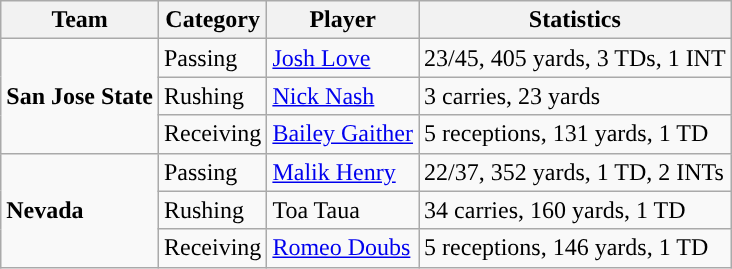<table class="wikitable" style="float: left;">
<tr>
<th>Team</th>
<th>Category</th>
<th>Player</th>
<th>Statistics</th>
</tr>
<tr>
<td rowspan=3><strong>San Jose State</strong></td>
<td>Passing</td>
<td><a href='#'>Josh Love</a></td>
<td>23/45, 405 yards, 3 TDs, 1 INT</td>
</tr>
<tr>
<td>Rushing</td>
<td><a href='#'>Nick Nash</a></td>
<td>3 carries, 23 yards</td>
</tr>
<tr>
<td>Receiving</td>
<td><a href='#'>Bailey Gaither</a></td>
<td>5 receptions, 131 yards, 1 TD</td>
</tr>
<tr>
<td rowspan=3><strong>Nevada</strong></td>
<td>Passing</td>
<td><a href='#'>Malik Henry</a></td>
<td>22/37, 352 yards, 1 TD, 2 INTs</td>
</tr>
<tr>
<td>Rushing</td>
<td>Toa Taua</td>
<td>34 carries, 160 yards, 1 TD</td>
</tr>
<tr>
<td>Receiving</td>
<td><a href='#'>Romeo Doubs</a></td>
<td>5 receptions, 146 yards, 1 TD</td>
</tr>
</table>
